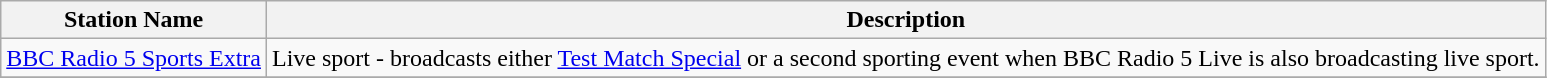<table class="wikitable sortable">
<tr>
<th>Station Name</th>
<th>Description</th>
</tr>
<tr>
<td><a href='#'>BBC Radio 5 Sports Extra</a></td>
<td>Live sport - broadcasts either <a href='#'>Test Match Special</a> or a second sporting event when BBC Radio 5 Live is also broadcasting live sport.</td>
</tr>
<tr>
</tr>
</table>
